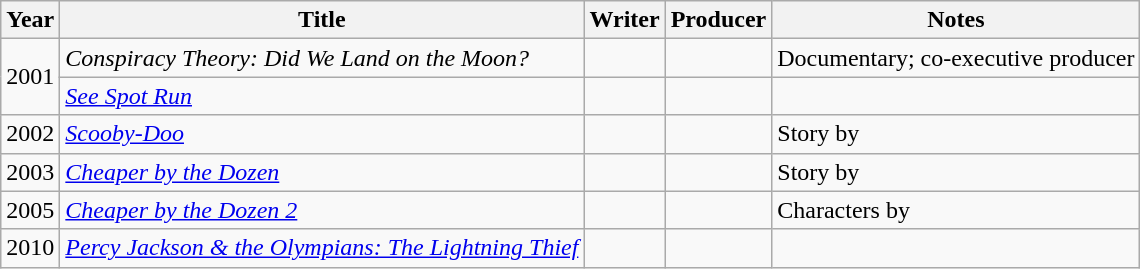<table class="wikitable plainrowheaders sortable">
<tr>
<th scope="col">Year</th>
<th scope="col">Title</th>
<th scope="col">Writer</th>
<th scope="col">Producer</th>
<th scope="col" class="unsortable">Notes</th>
</tr>
<tr>
<td rowspan="2">2001</td>
<td><em>Conspiracy Theory: Did We Land on the Moon?</em></td>
<td></td>
<td></td>
<td>Documentary; co-executive producer</td>
</tr>
<tr>
<td><em><a href='#'>See Spot Run</a></em></td>
<td></td>
<td></td>
<td></td>
</tr>
<tr>
<td>2002</td>
<td><em><a href='#'>Scooby-Doo</a></em></td>
<td></td>
<td></td>
<td>Story by</td>
</tr>
<tr>
<td>2003</td>
<td><em><a href='#'>Cheaper by the Dozen</a></em></td>
<td></td>
<td></td>
<td>Story by</td>
</tr>
<tr>
<td>2005</td>
<td><em><a href='#'>Cheaper by the Dozen 2</a></em></td>
<td></td>
<td></td>
<td>Characters by</td>
</tr>
<tr>
<td>2010</td>
<td><em><a href='#'>Percy Jackson & the Olympians: The Lightning Thief</a></em></td>
<td></td>
<td></td>
<td></td>
</tr>
</table>
